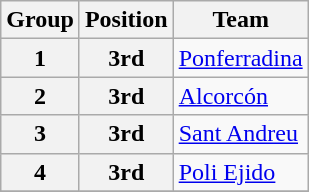<table class="wikitable">
<tr>
<th>Group</th>
<th>Position</th>
<th>Team</th>
</tr>
<tr>
<th>1</th>
<th>3rd</th>
<td><a href='#'>Ponferradina</a></td>
</tr>
<tr>
<th>2</th>
<th>3rd</th>
<td><a href='#'>Alcorcón</a></td>
</tr>
<tr>
<th>3</th>
<th>3rd</th>
<td><a href='#'>Sant Andreu</a></td>
</tr>
<tr>
<th>4</th>
<th>3rd</th>
<td><a href='#'>Poli Ejido</a></td>
</tr>
<tr>
</tr>
</table>
